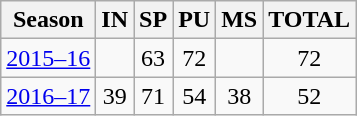<table class="wikitable sortable" style="text-align: center;">
<tr>
<th>Season</th>
<th>IN</th>
<th>SP</th>
<th>PU</th>
<th>MS</th>
<th>TOTAL</th>
</tr>
<tr>
<td><a href='#'>2015–16</a></td>
<td></td>
<td>63</td>
<td>72</td>
<td></td>
<td>72</td>
</tr>
<tr>
<td><a href='#'>2016–17</a></td>
<td>39</td>
<td>71</td>
<td>54</td>
<td>38</td>
<td>52</td>
</tr>
</table>
